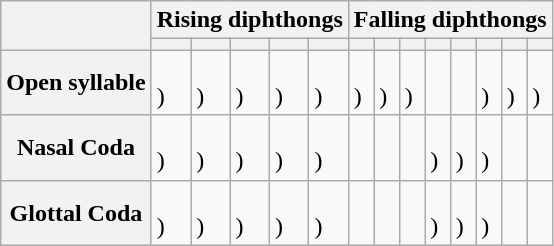<table class="wikitable">
<tr>
<th rowspan="2"></th>
<th colspan="5">Rising diphthongs</th>
<th colspan="8">Falling diphthongs</th>
</tr>
<tr>
<th></th>
<th></th>
<th></th>
<th></th>
<th></th>
<th></th>
<th></th>
<th></th>
<th></th>
<th></th>
<th></th>
<th></th>
<th></th>
</tr>
<tr>
<th>Open syllable</th>
<td><br>)</td>
<td><br>)</td>
<td><br>)</td>
<td><br>)</td>
<td><br>)</td>
<td><br>)</td>
<td><br>)</td>
<td><br>)</td>
<td></td>
<td></td>
<td><br>)</td>
<td><br>)</td>
<td><br>)</td>
</tr>
<tr>
<th>Nasal Coda </th>
<td><br>)</td>
<td><br>)</td>
<td><br>)</td>
<td><br>)</td>
<td><br>)</td>
<td></td>
<td></td>
<td></td>
<td><br>)</td>
<td><br>)</td>
<td><br>)</td>
<td></td>
<td></td>
</tr>
<tr>
<th>Glottal Coda </th>
<td><br>)</td>
<td><br>)</td>
<td><br>)</td>
<td><br>)</td>
<td><br>)</td>
<td></td>
<td></td>
<td></td>
<td><br>)</td>
<td><br>)</td>
<td><br>)</td>
<td></td>
<td></td>
</tr>
</table>
